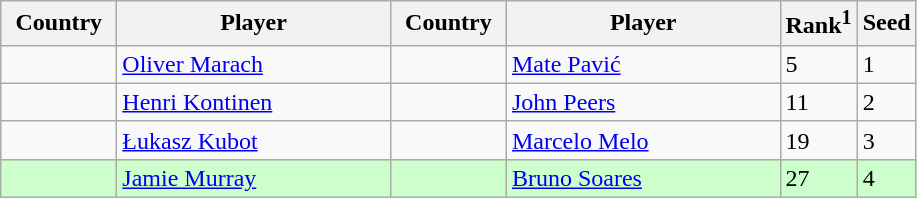<table class="sortable wikitable">
<tr>
<th width="70">Country</th>
<th width="175">Player</th>
<th width="70">Country</th>
<th width="175">Player</th>
<th>Rank<sup>1</sup></th>
<th>Seed</th>
</tr>
<tr>
<td></td>
<td><a href='#'>Oliver Marach</a></td>
<td></td>
<td><a href='#'>Mate Pavić</a></td>
<td>5</td>
<td>1</td>
</tr>
<tr>
<td></td>
<td><a href='#'>Henri Kontinen</a></td>
<td></td>
<td><a href='#'>John Peers</a></td>
<td>11</td>
<td>2</td>
</tr>
<tr>
<td></td>
<td><a href='#'>Łukasz Kubot</a></td>
<td></td>
<td><a href='#'>Marcelo Melo</a></td>
<td>19</td>
<td>3</td>
</tr>
<tr style="background:#cfc;">
<td></td>
<td><a href='#'>Jamie Murray</a></td>
<td></td>
<td><a href='#'>Bruno Soares</a></td>
<td>27</td>
<td>4</td>
</tr>
</table>
